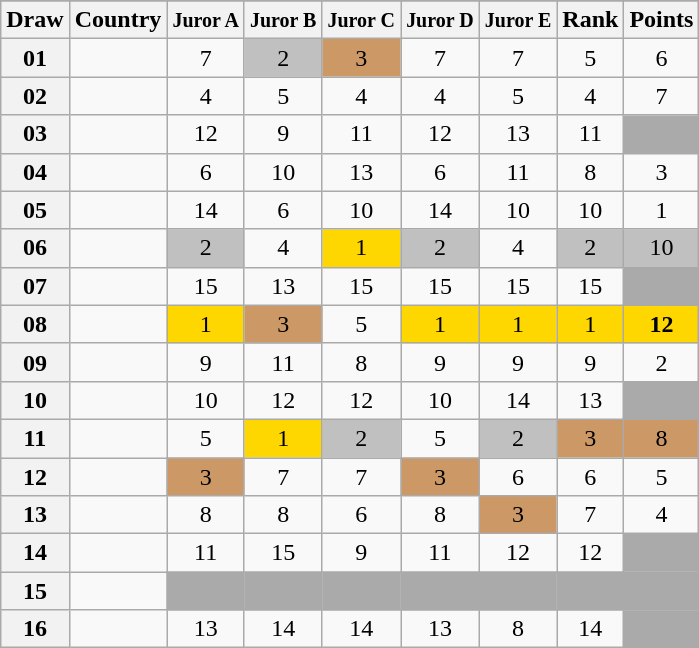<table class="sortable wikitable collapsible plainrowheaders" style="text-align:center;">
<tr>
</tr>
<tr>
<th scope="col">Draw</th>
<th scope="col">Country</th>
<th scope="col"><small>Juror A</small></th>
<th scope="col"><small>Juror B</small></th>
<th scope="col"><small>Juror C</small></th>
<th scope="col"><small>Juror D</small></th>
<th scope="col"><small>Juror E</small></th>
<th scope="col">Rank</th>
<th scope="col">Points</th>
</tr>
<tr>
<th scope="row" style="text-align:center;">01</th>
<td style="text-align:left;"></td>
<td>7</td>
<td style="background:silver;">2</td>
<td style="background:#CC9966;">3</td>
<td>7</td>
<td>7</td>
<td>5</td>
<td>6</td>
</tr>
<tr>
<th scope="row" style="text-align:center;">02</th>
<td style="text-align:left;"></td>
<td>4</td>
<td>5</td>
<td>4</td>
<td>4</td>
<td>5</td>
<td>4</td>
<td>7</td>
</tr>
<tr>
<th scope="row" style="text-align:center;">03</th>
<td style="text-align:left;"></td>
<td>12</td>
<td>9</td>
<td>11</td>
<td>12</td>
<td>13</td>
<td>11</td>
<td style="background:#AAAAAA;"></td>
</tr>
<tr>
<th scope="row" style="text-align:center;">04</th>
<td style="text-align:left;"></td>
<td>6</td>
<td>10</td>
<td>13</td>
<td>6</td>
<td>11</td>
<td>8</td>
<td>3</td>
</tr>
<tr>
<th scope="row" style="text-align:center;">05</th>
<td style="text-align:left;"></td>
<td>14</td>
<td>6</td>
<td>10</td>
<td>14</td>
<td>10</td>
<td>10</td>
<td>1</td>
</tr>
<tr>
<th scope="row" style="text-align:center;">06</th>
<td style="text-align:left;"></td>
<td style="background:silver;">2</td>
<td>4</td>
<td style="background:gold;">1</td>
<td style="background:silver;">2</td>
<td>4</td>
<td style="background:silver;">2</td>
<td style="background:silver;">10</td>
</tr>
<tr>
<th scope="row" style="text-align:center;">07</th>
<td style="text-align:left;"></td>
<td>15</td>
<td>13</td>
<td>15</td>
<td>15</td>
<td>15</td>
<td>15</td>
<td style="background:#AAAAAA;"></td>
</tr>
<tr>
<th scope="row" style="text-align:center;">08</th>
<td style="text-align:left;"></td>
<td style="background:gold;">1</td>
<td style="background:#CC9966;">3</td>
<td>5</td>
<td style="background:gold;">1</td>
<td style="background:gold;">1</td>
<td style="background:gold;">1</td>
<td style="background:gold;"><strong>12</strong></td>
</tr>
<tr>
<th scope="row" style="text-align:center;">09</th>
<td style="text-align:left;"></td>
<td>9</td>
<td>11</td>
<td>8</td>
<td>9</td>
<td>9</td>
<td>9</td>
<td>2</td>
</tr>
<tr>
<th scope="row" style="text-align:center;">10</th>
<td style="text-align:left;"></td>
<td>10</td>
<td>12</td>
<td>12</td>
<td>10</td>
<td>14</td>
<td>13</td>
<td style="background:#AAAAAA;"></td>
</tr>
<tr>
<th scope="row" style="text-align:center;">11</th>
<td style="text-align:left;"></td>
<td>5</td>
<td style="background:gold;">1</td>
<td style="background:silver;">2</td>
<td>5</td>
<td style="background:silver;">2</td>
<td style="background:#CC9966;">3</td>
<td style="background:#CC9966;">8</td>
</tr>
<tr>
<th scope="row" style="text-align:center;">12</th>
<td style="text-align:left;"></td>
<td style="background:#CC9966;">3</td>
<td>7</td>
<td>7</td>
<td style="background:#CC9966;">3</td>
<td>6</td>
<td>6</td>
<td>5</td>
</tr>
<tr>
<th scope="row" style="text-align:center;">13</th>
<td style="text-align:left;"></td>
<td>8</td>
<td>8</td>
<td>6</td>
<td>8</td>
<td style="background:#CC9966;">3</td>
<td>7</td>
<td>4</td>
</tr>
<tr>
<th scope="row" style="text-align:center;">14</th>
<td style="text-align:left;"></td>
<td>11</td>
<td>15</td>
<td>9</td>
<td>11</td>
<td>12</td>
<td>12</td>
<td style="background:#AAAAAA;"></td>
</tr>
<tr class="sortbottom">
<th scope="row" style="text-align:center;">15</th>
<td style="text-align:left;"></td>
<td style="background:#AAAAAA;"></td>
<td style="background:#AAAAAA;"></td>
<td style="background:#AAAAAA;"></td>
<td style="background:#AAAAAA;"></td>
<td style="background:#AAAAAA;"></td>
<td style="background:#AAAAAA;"></td>
<td style="background:#AAAAAA;"></td>
</tr>
<tr>
<th scope="row" style="text-align:center;">16</th>
<td style="text-align:left;"></td>
<td>13</td>
<td>14</td>
<td>14</td>
<td>13</td>
<td>8</td>
<td>14</td>
<td style="background:#AAAAAA;"></td>
</tr>
</table>
